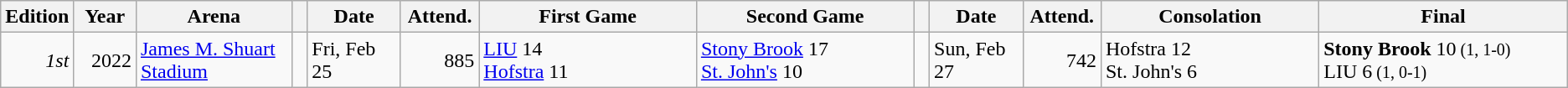<table class="wikitable">
<tr>
<th style="width: 4%;">Edition</th>
<th style="width: 4%;">Year</th>
<th style="width: 10%;">Arena</th>
<th style="width: 1%;"></th>
<th style="width: 6%;">Date</th>
<th style="width: 5%;">Attend.</th>
<th style="width: 14%;">First Game</th>
<th style="width: 14%;">Second Game</th>
<th style="width: 1%;"></th>
<th style="width: 6%">Date</th>
<th style="width: 5%;">Attend.</th>
<th style="width: 14%;">Consolation</th>
<th style="width: 16%;">Final</th>
</tr>
<tr>
<td style="text-align: right;"><em>1st</em></td>
<td style="text-align: right;">2022</td>
<td><a href='#'>James M. Shuart Stadium</a></td>
<td></td>
<td>Fri, Feb 25</td>
<td style="text-align: right;">885</td>
<td><a href='#'>LIU</a> 14<br><a href='#'>Hofstra</a> 11</td>
<td><a href='#'>Stony Brook</a> 17<br><a href='#'>St. John's</a> 10</td>
<td></td>
<td>Sun, Feb 27</td>
<td style="text-align: right;">742</td>
<td>Hofstra 12<br>St. John's 6</td>
<td><strong>Stony Brook</strong> 10<small> (1, 1-0)</small><br>LIU 6<small> (1, 0-1)</small></td>
</tr>
</table>
